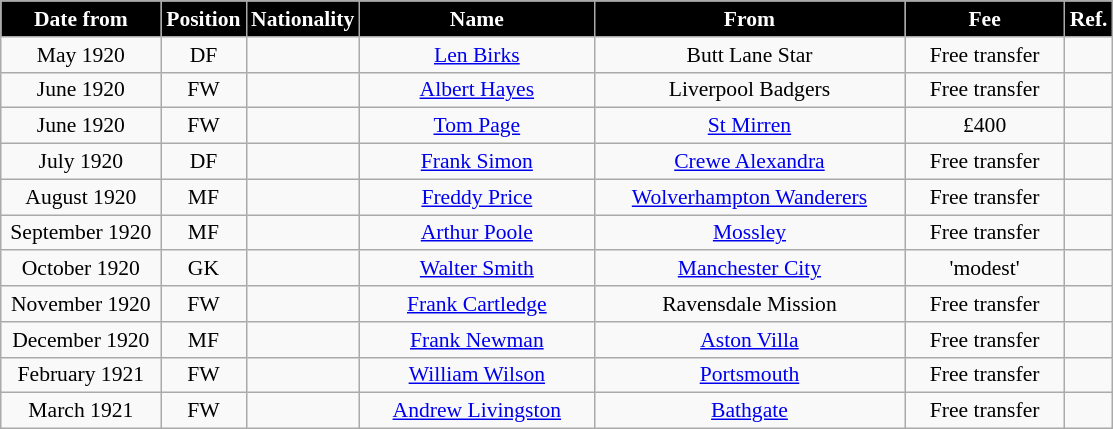<table class="wikitable" style="text-align:center; font-size:90%; ">
<tr>
<th style="background:#000000; color:white; width:100px;">Date from</th>
<th style="background:#000000; color:white; width:50px;">Position</th>
<th style="background:#000000; color:white; width:50px;">Nationality</th>
<th style="background:#000000; color:white; width:150px;">Name</th>
<th style="background:#000000; color:white; width:200px;">From</th>
<th style="background:#000000; color:white; width:100px;">Fee</th>
<th style="background:#000000; color:white; width:25px;">Ref.</th>
</tr>
<tr>
<td>May 1920</td>
<td>DF</td>
<td></td>
<td><a href='#'>Len Birks</a></td>
<td>Butt Lane Star</td>
<td>Free transfer</td>
<td></td>
</tr>
<tr>
<td>June 1920</td>
<td>FW</td>
<td></td>
<td><a href='#'>Albert Hayes</a></td>
<td>Liverpool Badgers</td>
<td>Free transfer</td>
<td></td>
</tr>
<tr>
<td>June 1920</td>
<td>FW</td>
<td></td>
<td><a href='#'>Tom Page</a></td>
<td> <a href='#'>St Mirren</a></td>
<td>£400</td>
<td></td>
</tr>
<tr>
<td>July 1920</td>
<td>DF</td>
<td></td>
<td><a href='#'>Frank Simon</a></td>
<td><a href='#'>Crewe Alexandra</a></td>
<td>Free transfer</td>
<td></td>
</tr>
<tr>
<td>August 1920</td>
<td>MF</td>
<td></td>
<td><a href='#'>Freddy Price</a></td>
<td><a href='#'>Wolverhampton Wanderers</a></td>
<td>Free transfer</td>
<td></td>
</tr>
<tr>
<td>September 1920</td>
<td>MF</td>
<td></td>
<td><a href='#'>Arthur Poole</a></td>
<td><a href='#'>Mossley</a></td>
<td>Free transfer</td>
<td></td>
</tr>
<tr>
<td>October 1920</td>
<td>GK</td>
<td></td>
<td><a href='#'>Walter Smith</a></td>
<td><a href='#'>Manchester City</a></td>
<td>'modest'</td>
<td></td>
</tr>
<tr>
<td>November 1920</td>
<td>FW</td>
<td></td>
<td><a href='#'>Frank Cartledge</a></td>
<td>Ravensdale Mission</td>
<td>Free transfer</td>
<td></td>
</tr>
<tr>
<td>December 1920</td>
<td>MF</td>
<td></td>
<td><a href='#'>Frank Newman</a></td>
<td><a href='#'>Aston Villa</a></td>
<td>Free transfer</td>
<td></td>
</tr>
<tr>
<td>February 1921</td>
<td>FW</td>
<td></td>
<td><a href='#'>William Wilson</a></td>
<td><a href='#'>Portsmouth</a></td>
<td>Free transfer</td>
<td></td>
</tr>
<tr>
<td>March 1921</td>
<td>FW</td>
<td></td>
<td><a href='#'>Andrew Livingston</a></td>
<td> <a href='#'>Bathgate</a></td>
<td>Free transfer</td>
<td></td>
</tr>
</table>
